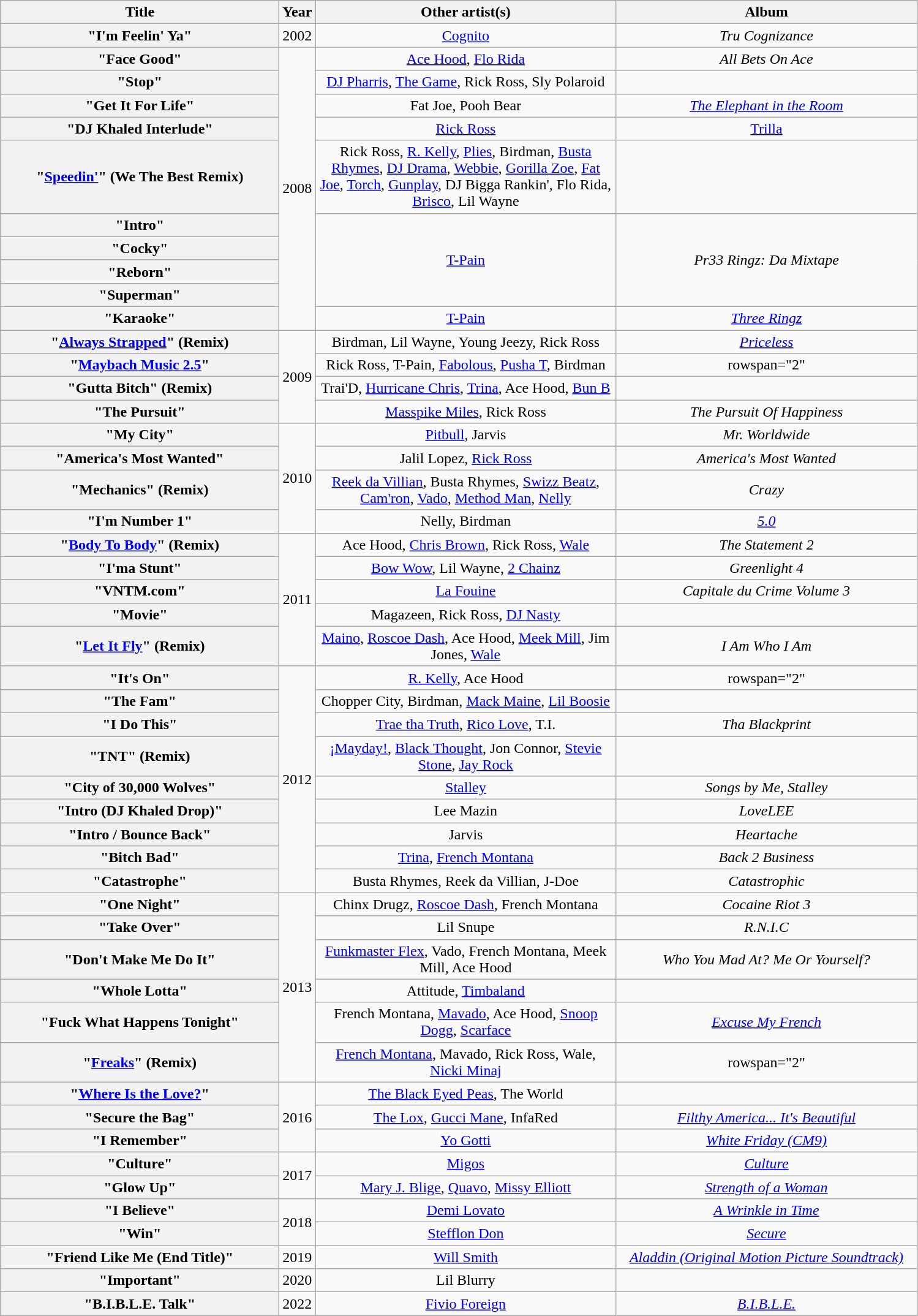<table class="wikitable plainrowheaders" style="text-align:center;">
<tr>
<th scope="col" style="width:18.5em;">Title</th>
<th scope="col" style="width:1em;">Year</th>
<th scope="col" style="width:20em;">Other artist(s)</th>
<th scope="col" style="width:20em;">Album</th>
</tr>
<tr>
<th scope="row">"I'm Feelin' Ya"</th>
<td>2002</td>
<td><a href='#'>Cognito</a></td>
<td><em>Tru Cognizance</em></td>
</tr>
<tr>
<th scope="row">"Face Good"</th>
<td rowspan="10">2008</td>
<td><a href='#'>Ace Hood</a>, <a href='#'>Flo Rida</a></td>
<td><em>All Bets On Ace</em></td>
</tr>
<tr>
<th scope="row">"Stop"</th>
<td><a href='#'>DJ Pharris</a>, <a href='#'>The Game</a>, Rick Ross, Sly Polaroid</td>
<td></td>
</tr>
<tr>
<th scope="row">"Get It For Life"</th>
<td>Fat Joe, Pooh Bear</td>
<td><em><a href='#'>The Elephant in the Room</a></em></td>
</tr>
<tr>
<th scope="row">"DJ Khaled Interlude"</th>
<td><a href='#'>Rick Ross</a></td>
<td><a href='#'>Trilla</a></td>
</tr>
<tr>
<th scope="row">"<a href='#'>Speedin'</a>" (We The Best Remix)</th>
<td>Rick Ross, <a href='#'>R. Kelly</a>, <a href='#'>Plies</a>, Birdman, <a href='#'>Busta Rhymes</a>, <a href='#'>DJ Drama</a>, <a href='#'>Webbie</a>, <a href='#'>Gorilla Zoe</a>, <a href='#'>Fat Joe</a>, <a href='#'>Torch</a>, <a href='#'>Gunplay</a>, DJ Bigga Rankin', Flo Rida, <a href='#'>Brisco</a>, Lil Wayne</td>
<td></td>
</tr>
<tr>
<th scope="row">"Intro"</th>
<td rowspan="4"><a href='#'>T-Pain</a></td>
<td rowspan="4"><em>Pr33 Ringz: Da Mixtape</em></td>
</tr>
<tr>
<th scope="row">"Cocky"</th>
</tr>
<tr>
<th scope="row">"Reborn"</th>
</tr>
<tr>
<th scope="row">"Superman"</th>
</tr>
<tr>
<th scope="row">"Karaoke"</th>
<td><a href='#'>T-Pain</a></td>
<td><em><a href='#'>Three Ringz</a></em></td>
</tr>
<tr>
<th scope="row">"<a href='#'>Always Strapped</a>" (Remix)</th>
<td rowspan="4">2009</td>
<td>Birdman, Lil Wayne, Young Jeezy, Rick Ross</td>
<td><em><a href='#'>Priceless</a></em></td>
</tr>
<tr>
<th scope="row">"<a href='#'>Maybach Music 2.5</a>"</th>
<td>Rick Ross, T-Pain, <a href='#'>Fabolous</a>, <a href='#'>Pusha T</a>, Birdman</td>
<td>rowspan="2" </td>
</tr>
<tr>
<th scope="row">"Gutta Bitch" (Remix)</th>
<td>Trai'D, <a href='#'>Hurricane Chris</a>, <a href='#'>Trina</a>, Ace Hood, <a href='#'>Bun B</a></td>
</tr>
<tr>
<th scope="row">"The Pursuit"</th>
<td><a href='#'>Masspike Miles</a>, Rick Ross</td>
<td><em>The Pursuit Of Happiness</em></td>
</tr>
<tr>
<th scope="row">"My City"</th>
<td rowspan="4">2010</td>
<td><a href='#'>Pitbull</a>, Jarvis</td>
<td><em>Mr. Worldwide</em></td>
</tr>
<tr>
<th scope="row">"America's Most Wanted"</th>
<td>Jalil Lopez, <a href='#'>Rick Ross</a></td>
<td><em>America's Most Wanted</em></td>
</tr>
<tr>
<th scope="row">"Mechanics" (Remix)</th>
<td><a href='#'>Reek da Villian</a>, Busta Rhymes, <a href='#'>Swizz Beatz</a>, <a href='#'>Cam'ron</a>, <a href='#'>Vado</a>, <a href='#'>Method Man</a>, <a href='#'>Nelly</a></td>
<td><em>Crazy</em></td>
</tr>
<tr>
<th scope="row">"I'm Number 1"</th>
<td>Nelly, Birdman</td>
<td><em><a href='#'>5.0</a></em></td>
</tr>
<tr>
<th scope="row">"<a href='#'>Body To Body</a>" (Remix)</th>
<td rowspan="5">2011</td>
<td>Ace Hood, <a href='#'>Chris Brown</a>, Rick Ross, <a href='#'>Wale</a></td>
<td><em>The Statement 2</em></td>
</tr>
<tr>
<th scope="row">"I'ma Stunt"</th>
<td><a href='#'>Bow Wow</a>, Lil Wayne, <a href='#'>2 Chainz</a></td>
<td><em>Greenlight 4</em></td>
</tr>
<tr>
<th scope="row">"VNTM.com"</th>
<td><a href='#'>La Fouine</a></td>
<td><em>Capitale du Crime Volume 3</em></td>
</tr>
<tr>
<th scope="row">"Movie"</th>
<td>Magazeen, Rick Ross, <a href='#'>DJ Nasty</a></td>
<td></td>
</tr>
<tr>
<th scope="row">"<a href='#'>Let It Fly</a>" (Remix)</th>
<td><a href='#'>Maino</a>, <a href='#'>Roscoe Dash</a>, Ace Hood, <a href='#'>Meek Mill</a>, Jim Jones, <a href='#'>Wale</a></td>
<td><em>I Am Who I Am</em></td>
</tr>
<tr>
<th scope="row">"It's On"</th>
<td rowspan="9">2012</td>
<td><a href='#'>R. Kelly</a>, Ace Hood</td>
<td>rowspan="2" </td>
</tr>
<tr>
<th scope="row">"The Fam"</th>
<td>Chopper City, Birdman, <a href='#'>Mack Maine</a>, <a href='#'>Lil Boosie</a></td>
</tr>
<tr>
<th scope="row">"I Do This"</th>
<td><a href='#'>Trae tha Truth</a>, <a href='#'>Rico Love</a>, T.I.</td>
<td><em>Tha Blackprint</em></td>
</tr>
<tr>
<th scope="row">"TNT" (Remix)</th>
<td><a href='#'>¡Mayday!</a>, <a href='#'>Black Thought</a>, Jon Connor, <a href='#'>Stevie Stone</a>, <a href='#'>Jay Rock</a></td>
<td></td>
</tr>
<tr>
<th scope="row">"City of 30,000 Wolves"</th>
<td><a href='#'>Stalley</a></td>
<td><em>Songs by Me, Stalley</em></td>
</tr>
<tr>
<th scope="row">"Intro (DJ Khaled Drop)"</th>
<td>Lee Mazin</td>
<td><em>LoveLEE</em></td>
</tr>
<tr>
<th scope="row">"Intro / Bounce Back"</th>
<td>Jarvis</td>
<td><em>Heartache</em></td>
</tr>
<tr>
<th scope="row">"Bitch Bad"</th>
<td><a href='#'>Trina</a>, <a href='#'>French Montana</a></td>
<td><em>Back 2 Business</em></td>
</tr>
<tr>
<th scope="row">"Catastrophe"</th>
<td>Busta Rhymes, Reek da Villian, J-Doe</td>
<td><em>Catastrophic</em></td>
</tr>
<tr>
<th scope="row">"One Night"</th>
<td rowspan="6">2013</td>
<td>Chinx Drugz, <a href='#'>Roscoe Dash</a>, French Montana</td>
<td><em>Cocaine Riot 3</em></td>
</tr>
<tr>
<th scope="row">"Take Over"</th>
<td>Lil Snupe</td>
<td><em>R.N.I.C</em></td>
</tr>
<tr>
<th scope="row">"Don't Make Me Do It"</th>
<td><a href='#'>Funkmaster Flex</a>, Vado, French Montana, Meek Mill, Ace Hood</td>
<td><em>Who You Mad At? Me Or Yourself?</em></td>
</tr>
<tr>
<th scope="row">"Whole Lotta"</th>
<td>Attitude, <a href='#'>Timbaland</a></td>
<td></td>
</tr>
<tr>
<th scope="row">"Fuck What Happens Tonight"</th>
<td>French Montana, <a href='#'>Mavado</a>, Ace Hood, <a href='#'>Snoop Dogg</a>, <a href='#'>Scarface</a></td>
<td><em><a href='#'>Excuse My French</a></em></td>
</tr>
<tr>
<th scope="row">"<a href='#'>Freaks</a>" (Remix)</th>
<td><a href='#'>French Montana</a>, Mavado, Rick Ross, Wale, <a href='#'>Nicki Minaj</a></td>
<td>rowspan="2" </td>
</tr>
<tr>
<th scope="row">"<a href='#'>Where Is the Love?</a>"</th>
<td rowspan="3">2016</td>
<td><a href='#'>The Black Eyed Peas</a>, The World</td>
</tr>
<tr>
<th scope="row">"Secure the Bag"</th>
<td><a href='#'>The Lox</a>, <a href='#'>Gucci Mane</a>, InfaRed</td>
<td><em><a href='#'>Filthy America... It's Beautiful</a></em></td>
</tr>
<tr>
<th scope="row">"I Remember"</th>
<td><a href='#'>Yo Gotti</a></td>
<td><em><a href='#'>White Friday (CM9)</a></em></td>
</tr>
<tr>
<th scope="row">"Culture"</th>
<td rowspan="2">2017</td>
<td><a href='#'>Migos</a></td>
<td><em><a href='#'>Culture</a></em></td>
</tr>
<tr>
<th scope="row">"Glow Up"</th>
<td><a href='#'>Mary J. Blige</a>, <a href='#'>Quavo</a>, <a href='#'>Missy Elliott</a></td>
<td><em><a href='#'>Strength of a Woman</a></em></td>
</tr>
<tr>
<th scope="row">"I Believe"</th>
<td rowspan="2">2018</td>
<td><a href='#'>Demi Lovato</a></td>
<td><em><a href='#'>A Wrinkle in Time</a></em></td>
</tr>
<tr>
<th scope="row">"Win"</th>
<td><a href='#'>Stefflon Don</a></td>
<td><em><a href='#'>Secure</a></em></td>
</tr>
<tr>
<th scope="row">"Friend Like Me (End Title)"</th>
<td>2019</td>
<td><a href='#'>Will Smith</a></td>
<td><em><a href='#'>Aladdin (Original Motion Picture Soundtrack)</a></em></td>
</tr>
<tr>
<th scope="row">"Important"</th>
<td>2020</td>
<td>Lil Blurry</td>
<td></td>
</tr>
<tr>
<th scope="row">"B.I.B.L.E. Talk"</th>
<td>2022</td>
<td><a href='#'>Fivio Foreign</a></td>
<td><em><a href='#'>B.I.B.L.E.</a></em></td>
</tr>
</table>
